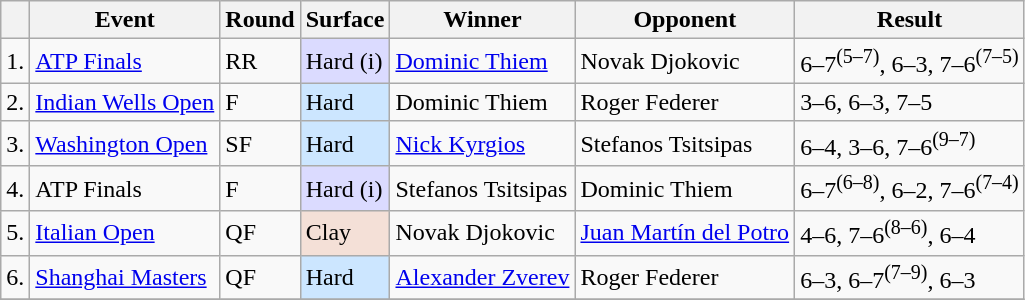<table class=wikitable>
<tr>
<th></th>
<th>Event</th>
<th>Round</th>
<th>Surface</th>
<th>Winner</th>
<th>Opponent</th>
<th>Result</th>
</tr>
<tr>
<td>1.</td>
<td><a href='#'>ATP Finals</a></td>
<td>RR</td>
<td bgcolor=DBDBFF>Hard (i)</td>
<td> <a href='#'>Dominic Thiem</a></td>
<td> Novak Djokovic</td>
<td>6–7<sup>(5–7)</sup>, 6–3, 7–6<sup>(7–5)</sup></td>
</tr>
<tr>
<td>2.</td>
<td><a href='#'>Indian Wells Open</a></td>
<td>F</td>
<td bgcolor=CCE6FF>Hard</td>
<td> Dominic Thiem</td>
<td> Roger Federer</td>
<td>3–6, 6–3, 7–5</td>
</tr>
<tr>
<td>3.</td>
<td><a href='#'>Washington Open</a></td>
<td>SF</td>
<td bgcolor=CCE6FF>Hard</td>
<td> <a href='#'>Nick Kyrgios</a></td>
<td> Stefanos Tsitsipas</td>
<td>6–4, 3–6, 7–6<sup>(9–7)</sup></td>
</tr>
<tr>
<td>4.</td>
<td>ATP Finals</td>
<td>F</td>
<td bgcolor=DBDBFF>Hard (i)</td>
<td> Stefanos Tsitsipas</td>
<td> Dominic Thiem</td>
<td>6–7<sup>(6–8)</sup>, 6–2, 7–6<sup>(7–4)</sup></td>
</tr>
<tr>
<td>5.</td>
<td><a href='#'>Italian Open</a></td>
<td>QF</td>
<td bgcolor=F4E0D7>Clay</td>
<td> Novak Djokovic</td>
<td> <a href='#'>Juan Martín del Potro</a></td>
<td>4–6, 7–6<sup>(8–6)</sup>, 6–4</td>
</tr>
<tr>
<td>6.</td>
<td><a href='#'>Shanghai Masters</a></td>
<td>QF</td>
<td bgcolor=CCE6FF>Hard</td>
<td> <a href='#'>Alexander Zverev</a></td>
<td> Roger Federer</td>
<td>6–3, 6–7<sup>(7–9)</sup>, 6–3</td>
</tr>
<tr>
</tr>
</table>
